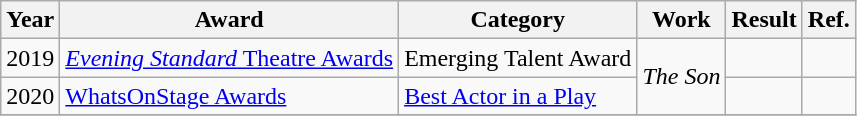<table class="wikitable plainrowheaders">
<tr>
<th>Year</th>
<th>Award</th>
<th>Category</th>
<th>Work</th>
<th>Result</th>
<th>Ref.</th>
</tr>
<tr>
<td>2019</td>
<td><a href='#'><em>Evening Standard</em> Theatre Awards</a></td>
<td>Emerging Talent Award</td>
<td rowspan="2"><em>The Son</em></td>
<td></td>
<td></td>
</tr>
<tr>
<td>2020</td>
<td><a href='#'>WhatsOnStage Awards</a></td>
<td><a href='#'>Best Actor in a Play</a></td>
<td></td>
<td></td>
</tr>
<tr>
</tr>
</table>
